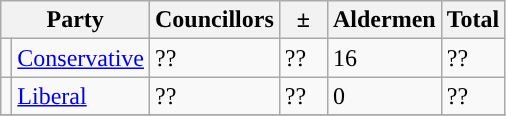<table class="wikitable">
<tr>
<th colspan="2">Party</th>
<th>Councillors</th>
<th>  ±  </th>
<th>Aldermen</th>
<th>Total</th>
</tr>
<tr>
<td style="background-color: "></td>
<td><a href='#'>Conservative</a></td>
<td>??</td>
<td>??</td>
<td>16</td>
<td>??</td>
</tr>
<tr>
<td style="background-color: "></td>
<td><a href='#'>Liberal</a></td>
<td>??</td>
<td>??</td>
<td>0</td>
<td>??</td>
</tr>
<tr>
</tr>
</table>
